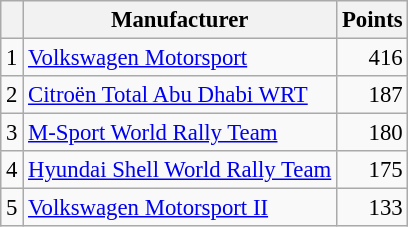<table class="wikitable" style="font-size: 95%;">
<tr>
<th></th>
<th>Manufacturer</th>
<th>Points</th>
</tr>
<tr>
<td>1</td>
<td> <a href='#'>Volkswagen Motorsport</a></td>
<td align="right">416</td>
</tr>
<tr>
<td>2</td>
<td> <a href='#'>Citroën Total Abu Dhabi WRT</a></td>
<td align="right">187</td>
</tr>
<tr>
<td>3</td>
<td> <a href='#'>M-Sport World Rally Team</a></td>
<td align="right">180</td>
</tr>
<tr>
<td>4</td>
<td> <a href='#'>Hyundai Shell World Rally Team</a></td>
<td align="right">175</td>
</tr>
<tr>
<td>5</td>
<td> <a href='#'>Volkswagen Motorsport II</a></td>
<td align="right">133</td>
</tr>
</table>
